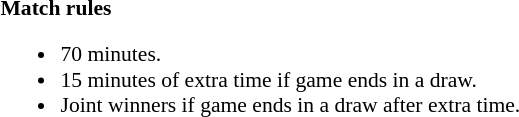<table width=100% style="font-size: 90%">
<tr>
<td style="width:60%; vertical-align:top;"><br><strong>Match rules</strong><ul><li>70 minutes.</li><li>15 minutes of extra time if game ends in a draw.</li><li>Joint winners if game ends in a draw after extra time.</li></ul></td>
</tr>
</table>
